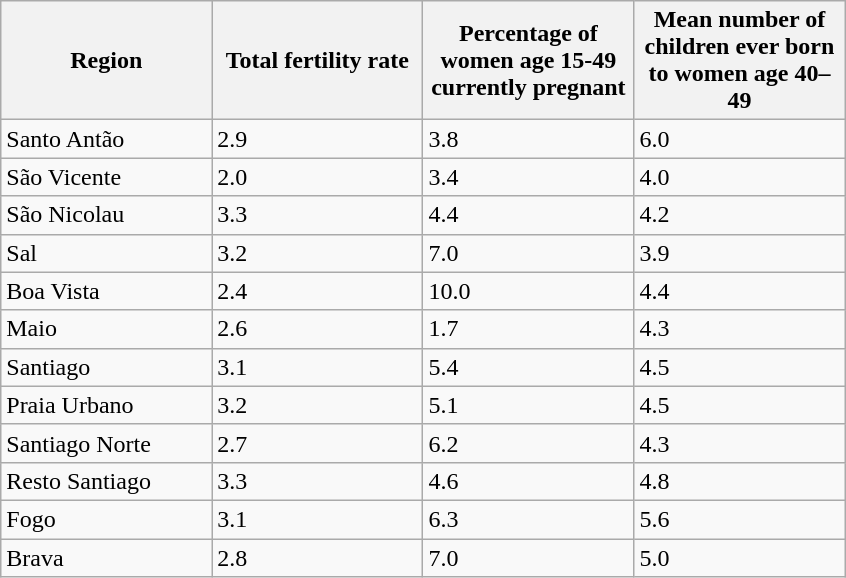<table class="wikitable sortable">
<tr>
<th style="width:100pt;">Region</th>
<th style="width:100pt;">Total fertility rate</th>
<th style="width:100pt;">Percentage of women age 15-49 currently pregnant</th>
<th style="width:100pt;">Mean number of children ever born to women age 40–49</th>
</tr>
<tr>
<td>Santo Antão</td>
<td>2.9</td>
<td>3.8</td>
<td>6.0</td>
</tr>
<tr>
<td>São Vicente</td>
<td>2.0</td>
<td>3.4</td>
<td>4.0</td>
</tr>
<tr>
<td>São Nicolau</td>
<td>3.3</td>
<td>4.4</td>
<td>4.2</td>
</tr>
<tr>
<td>Sal</td>
<td>3.2</td>
<td>7.0</td>
<td>3.9</td>
</tr>
<tr>
<td>Boa Vista</td>
<td>2.4</td>
<td>10.0</td>
<td>4.4</td>
</tr>
<tr>
<td>Maio</td>
<td>2.6</td>
<td>1.7</td>
<td>4.3</td>
</tr>
<tr>
<td>Santiago</td>
<td>3.1</td>
<td>5.4</td>
<td>4.5</td>
</tr>
<tr>
<td>Praia Urbano</td>
<td>3.2</td>
<td>5.1</td>
<td>4.5</td>
</tr>
<tr>
<td>Santiago Norte</td>
<td>2.7</td>
<td>6.2</td>
<td>4.3</td>
</tr>
<tr>
<td>Resto Santiago</td>
<td>3.3</td>
<td>4.6</td>
<td>4.8</td>
</tr>
<tr>
<td>Fogo</td>
<td>3.1</td>
<td>6.3</td>
<td>5.6</td>
</tr>
<tr>
<td>Brava</td>
<td>2.8</td>
<td>7.0</td>
<td>5.0</td>
</tr>
</table>
